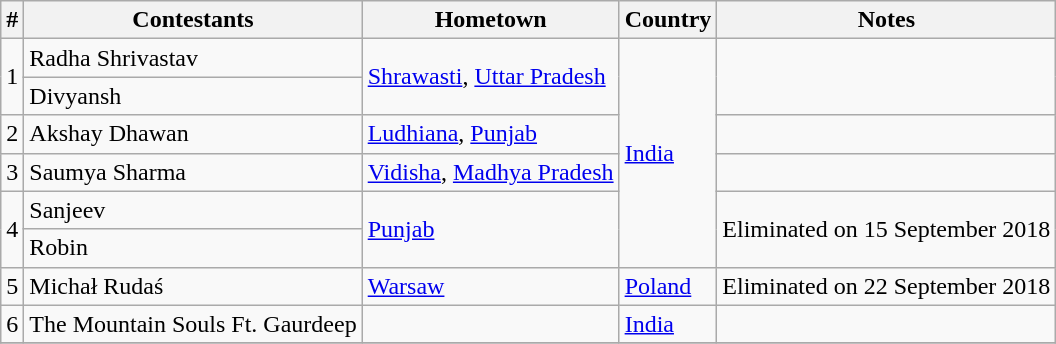<table class="wikitable">
<tr>
<th>#</th>
<th>Contestants</th>
<th>Hometown</th>
<th>Country</th>
<th>Notes</th>
</tr>
<tr>
<td rowspan="2">1</td>
<td>Radha Shrivastav</td>
<td rowspan="2"><a href='#'>Shrawasti</a>, <a href='#'>Uttar Pradesh</a></td>
<td rowspan="6"><a href='#'>India</a></td>
<td rowspan="2"></td>
</tr>
<tr>
<td>Divyansh</td>
</tr>
<tr>
<td>2</td>
<td>Akshay Dhawan</td>
<td><a href='#'>Ludhiana</a>, <a href='#'>Punjab</a></td>
<td></td>
</tr>
<tr>
<td>3</td>
<td>Saumya Sharma</td>
<td><a href='#'>Vidisha</a>, <a href='#'>Madhya Pradesh</a></td>
<td></td>
</tr>
<tr>
<td rowspan="2">4</td>
<td>Sanjeev</td>
<td rowspan="2"><a href='#'>Punjab</a></td>
<td rowspan="2">Eliminated on 15 September 2018</td>
</tr>
<tr>
<td>Robin</td>
</tr>
<tr>
<td>5</td>
<td>Michał Rudaś</td>
<td><a href='#'>Warsaw</a></td>
<td><a href='#'>Poland</a></td>
<td>Eliminated on 22 September 2018</td>
</tr>
<tr>
<td>6</td>
<td>The Mountain Souls Ft. Gaurdeep</td>
<td></td>
<td><a href='#'>India</a></td>
<td></td>
</tr>
<tr>
</tr>
</table>
